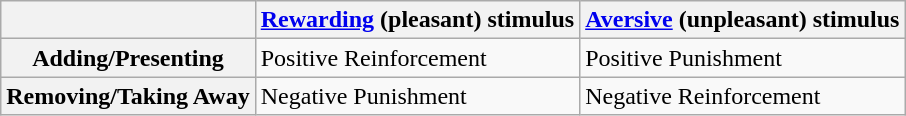<table class="wikitable">
<tr>
<th></th>
<th><a href='#'>Rewarding</a> (pleasant) stimulus</th>
<th><a href='#'>Aversive</a> (unpleasant) stimulus</th>
</tr>
<tr>
<th>Adding/Presenting</th>
<td>Positive Reinforcement</td>
<td>Positive Punishment</td>
</tr>
<tr>
<th>Removing/Taking Away</th>
<td>Negative Punishment</td>
<td>Negative Reinforcement</td>
</tr>
</table>
